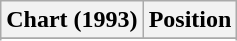<table class="wikitable">
<tr>
<th>Chart (1993)</th>
<th>Position</th>
</tr>
<tr>
</tr>
<tr>
</tr>
</table>
